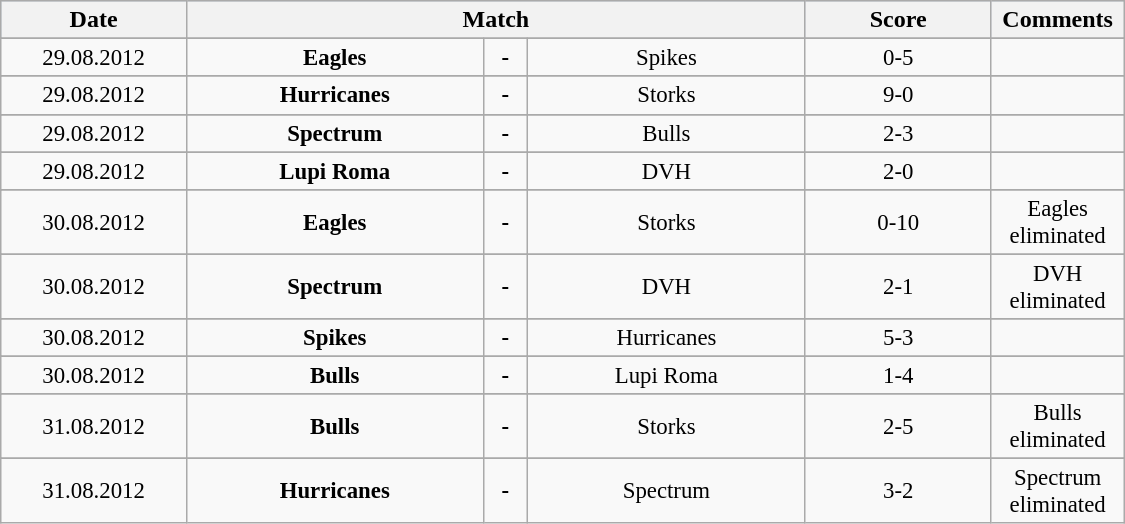<table width=750 class="wikitable" style="text-align:center;">
<tr bgcolor="lightsteelblue">
<th width=15%>Date</th>
<th width=50% colspan=3>Match</th>
<th width=15%>Score</th>
<th width=10%>Comments</th>
</tr>
<tr>
</tr>
<tr style=font-size:95%>
<td align=center>29.08.2012</td>
<td align=center><strong>Eagles</strong></td>
<td><strong>-</strong></td>
<td>Spikes</td>
<td align=center>0-5</td>
<td align=center></td>
</tr>
<tr>
</tr>
<tr style=font-size:95%>
<td align=center>29.08.2012</td>
<td align=center><strong>Hurricanes</strong></td>
<td><strong>-</strong></td>
<td>Storks</td>
<td align=center>9-0</td>
<td align=center></td>
</tr>
<tr>
</tr>
<tr style=font-size:95%>
<td align=center>29.08.2012</td>
<td align=center><strong>Spectrum</strong></td>
<td><strong>-</strong></td>
<td>Bulls</td>
<td align=center>2-3</td>
<td align=center></td>
</tr>
<tr>
</tr>
<tr style=font-size:95%>
<td align=center>29.08.2012</td>
<td align=center><strong>Lupi Roma</strong></td>
<td><strong>-</strong></td>
<td>DVH</td>
<td align=center>2-0</td>
<td align=center></td>
</tr>
<tr>
</tr>
<tr style=font-size:95%>
<td align=center>30.08.2012</td>
<td align=center><strong>Eagles</strong></td>
<td><strong>-</strong></td>
<td>Storks</td>
<td align=center>0-10</td>
<td align=center>Eagles eliminated</td>
</tr>
<tr>
</tr>
<tr style=font-size:95%>
<td align=center>30.08.2012</td>
<td align=center><strong>Spectrum</strong></td>
<td><strong>-</strong></td>
<td>DVH</td>
<td align=center>2-1</td>
<td align=center>DVH eliminated</td>
</tr>
<tr>
</tr>
<tr style=font-size:95%>
<td align=center>30.08.2012</td>
<td align=center><strong>Spikes</strong></td>
<td><strong>-</strong></td>
<td>Hurricanes</td>
<td align=center>5-3</td>
<td align=center></td>
</tr>
<tr>
</tr>
<tr style=font-size:95%>
<td align=center>30.08.2012</td>
<td align=center><strong>Bulls</strong></td>
<td><strong>-</strong></td>
<td>Lupi Roma</td>
<td align=center>1-4</td>
<td align=center></td>
</tr>
<tr>
</tr>
<tr style=font-size:95%>
<td align=center>31.08.2012</td>
<td align=center><strong>Bulls</strong></td>
<td><strong>-</strong></td>
<td>Storks</td>
<td align=center>2-5</td>
<td align=center>Bulls eliminated</td>
</tr>
<tr>
</tr>
<tr style=font-size:95%>
<td align=center>31.08.2012</td>
<td align=center><strong>Hurricanes</strong></td>
<td><strong>-</strong></td>
<td>Spectrum</td>
<td align=center>3-2</td>
<td align=center>Spectrum eliminated</td>
</tr>
</table>
